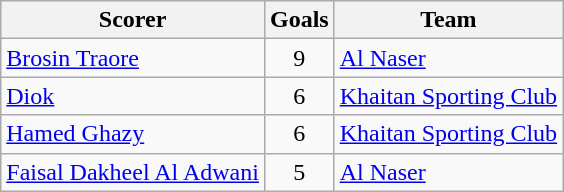<table class="wikitable">
<tr>
<th>Scorer</th>
<th>Goals</th>
<th>Team</th>
</tr>
<tr>
<td> <a href='#'>Brosin Traore</a></td>
<td align=center>9</td>
<td><a href='#'>Al Naser</a></td>
</tr>
<tr>
<td> <a href='#'>Diok</a></td>
<td align=center>6</td>
<td><a href='#'>Khaitan Sporting Club</a></td>
</tr>
<tr>
<td> <a href='#'>Hamed Ghazy</a></td>
<td align=center>6</td>
<td><a href='#'>Khaitan Sporting Club</a></td>
</tr>
<tr>
<td> <a href='#'>Faisal Dakheel Al Adwani</a></td>
<td align=center>5</td>
<td><a href='#'>Al Naser</a></td>
</tr>
</table>
